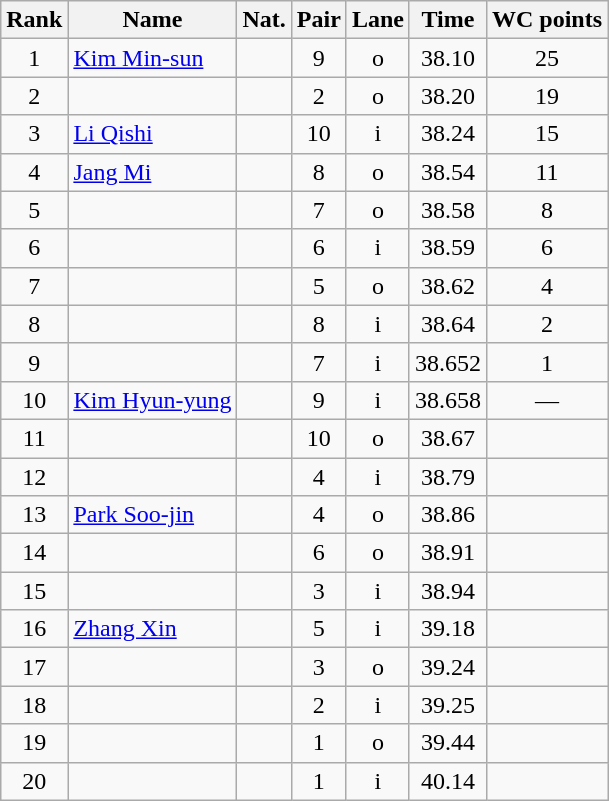<table class="wikitable sortable" style="text-align:center">
<tr>
<th>Rank</th>
<th>Name</th>
<th>Nat.</th>
<th>Pair</th>
<th>Lane</th>
<th>Time</th>
<th>WC points</th>
</tr>
<tr>
<td>1</td>
<td align=left><a href='#'>Kim Min-sun</a></td>
<td></td>
<td>9</td>
<td>o</td>
<td>38.10</td>
<td>25</td>
</tr>
<tr>
<td>2</td>
<td align=left></td>
<td></td>
<td>2</td>
<td>o</td>
<td>38.20</td>
<td>19</td>
</tr>
<tr>
<td>3</td>
<td align=left><a href='#'>Li Qishi</a></td>
<td></td>
<td>10</td>
<td>i</td>
<td>38.24</td>
<td>15</td>
</tr>
<tr>
<td>4</td>
<td align=left><a href='#'>Jang Mi</a></td>
<td></td>
<td>8</td>
<td>o</td>
<td>38.54</td>
<td>11</td>
</tr>
<tr>
<td>5</td>
<td align=left></td>
<td></td>
<td>7</td>
<td>o</td>
<td>38.58</td>
<td>8</td>
</tr>
<tr>
<td>6</td>
<td align=left></td>
<td></td>
<td>6</td>
<td>i</td>
<td>38.59</td>
<td>6</td>
</tr>
<tr>
<td>7</td>
<td align=left></td>
<td></td>
<td>5</td>
<td>o</td>
<td>38.62</td>
<td>4</td>
</tr>
<tr>
<td>8</td>
<td align=left></td>
<td></td>
<td>8</td>
<td>i</td>
<td>38.64</td>
<td>2</td>
</tr>
<tr>
<td>9</td>
<td align=left></td>
<td></td>
<td>7</td>
<td>i</td>
<td>38.652</td>
<td>1</td>
</tr>
<tr>
<td>10</td>
<td align=left><a href='#'>Kim Hyun-yung</a></td>
<td></td>
<td>9</td>
<td>i</td>
<td>38.658</td>
<td>—</td>
</tr>
<tr>
<td>11</td>
<td align=left></td>
<td></td>
<td>10</td>
<td>o</td>
<td>38.67</td>
<td></td>
</tr>
<tr>
<td>12</td>
<td align=left></td>
<td></td>
<td>4</td>
<td>i</td>
<td>38.79</td>
<td></td>
</tr>
<tr>
<td>13</td>
<td align=left><a href='#'>Park Soo-jin</a></td>
<td></td>
<td>4</td>
<td>o</td>
<td>38.86</td>
<td></td>
</tr>
<tr>
<td>14</td>
<td align=left></td>
<td></td>
<td>6</td>
<td>o</td>
<td>38.91</td>
<td></td>
</tr>
<tr>
<td>15</td>
<td align=left></td>
<td></td>
<td>3</td>
<td>i</td>
<td>38.94</td>
<td></td>
</tr>
<tr>
<td>16</td>
<td align=left><a href='#'>Zhang Xin</a></td>
<td></td>
<td>5</td>
<td>i</td>
<td>39.18</td>
<td></td>
</tr>
<tr>
<td>17</td>
<td align=left></td>
<td></td>
<td>3</td>
<td>o</td>
<td>39.24</td>
<td></td>
</tr>
<tr>
<td>18</td>
<td align=left></td>
<td></td>
<td>2</td>
<td>i</td>
<td>39.25</td>
<td></td>
</tr>
<tr>
<td>19</td>
<td align=left></td>
<td></td>
<td>1</td>
<td>o</td>
<td>39.44</td>
<td></td>
</tr>
<tr>
<td>20</td>
<td align=left></td>
<td></td>
<td>1</td>
<td>i</td>
<td>40.14</td>
<td></td>
</tr>
</table>
